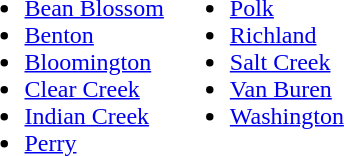<table>
<tr ---- valign="top">
<td><br><ul><li><a href='#'>Bean Blossom</a></li><li><a href='#'>Benton</a></li><li><a href='#'>Bloomington</a></li><li><a href='#'>Clear Creek</a></li><li><a href='#'>Indian Creek</a></li><li><a href='#'>Perry</a></li></ul></td>
<td><br><ul><li><a href='#'>Polk</a></li><li><a href='#'>Richland</a></li><li><a href='#'>Salt Creek</a></li><li><a href='#'>Van Buren</a></li><li><a href='#'>Washington</a></li></ul></td>
</tr>
</table>
